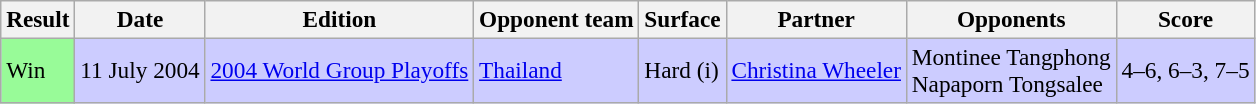<table class="sortable wikitable" style=font-size:97%>
<tr>
<th>Result</th>
<th>Date</th>
<th>Edition</th>
<th>Opponent team</th>
<th>Surface</th>
<th>Partner</th>
<th>Opponents</th>
<th>Score</th>
</tr>
<tr style="background:#ccf;">
<td style="background:#98fb98;">Win</td>
<td>11 July 2004</td>
<td><a href='#'>2004 World Group Playoffs</a></td>
<td> <a href='#'>Thailand</a></td>
<td>Hard (i)</td>
<td> <a href='#'>Christina Wheeler</a></td>
<td> Montinee Tangphong <br>  Napaporn Tongsalee</td>
<td>4–6, 6–3, 7–5</td>
</tr>
</table>
